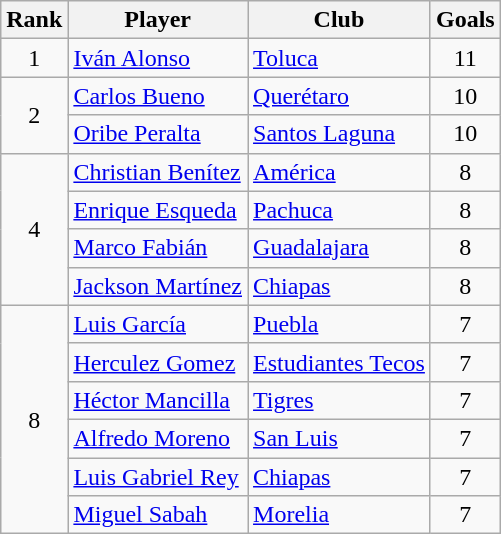<table class="wikitable">
<tr>
<th>Rank</th>
<th>Player</th>
<th>Club</th>
<th>Goals</th>
</tr>
<tr>
<td align=center rowspan=1>1</td>
<td> <a href='#'>Iván Alonso</a></td>
<td><a href='#'>Toluca</a></td>
<td align=center>11</td>
</tr>
<tr>
<td align=center rowspan=2>2</td>
<td> <a href='#'>Carlos Bueno</a></td>
<td><a href='#'>Querétaro</a></td>
<td align=center>10</td>
</tr>
<tr>
<td> <a href='#'>Oribe Peralta</a></td>
<td><a href='#'>Santos Laguna</a></td>
<td align=center>10</td>
</tr>
<tr>
<td align=center rowspan=4>4</td>
<td> <a href='#'>Christian Benítez</a></td>
<td><a href='#'>América</a></td>
<td align=center>8</td>
</tr>
<tr>
<td> <a href='#'>Enrique Esqueda</a></td>
<td><a href='#'>Pachuca</a></td>
<td align=center>8</td>
</tr>
<tr>
<td> <a href='#'>Marco Fabián</a></td>
<td><a href='#'>Guadalajara</a></td>
<td align=center>8</td>
</tr>
<tr>
<td> <a href='#'>Jackson Martínez</a></td>
<td><a href='#'>Chiapas</a></td>
<td align=center>8</td>
</tr>
<tr>
<td align=center rowspan=6>8</td>
<td> <a href='#'>Luis García</a></td>
<td><a href='#'>Puebla</a></td>
<td align=center>7</td>
</tr>
<tr>
<td> <a href='#'>Herculez Gomez</a></td>
<td><a href='#'>Estudiantes Tecos</a></td>
<td align=center>7</td>
</tr>
<tr>
<td> <a href='#'>Héctor Mancilla</a></td>
<td><a href='#'>Tigres</a></td>
<td align=center>7</td>
</tr>
<tr>
<td> <a href='#'>Alfredo Moreno</a></td>
<td><a href='#'>San Luis</a></td>
<td align=center>7</td>
</tr>
<tr>
<td> <a href='#'>Luis Gabriel Rey</a></td>
<td><a href='#'>Chiapas</a></td>
<td align=center>7</td>
</tr>
<tr>
<td> <a href='#'>Miguel Sabah</a></td>
<td><a href='#'>Morelia</a></td>
<td align=center>7</td>
</tr>
</table>
